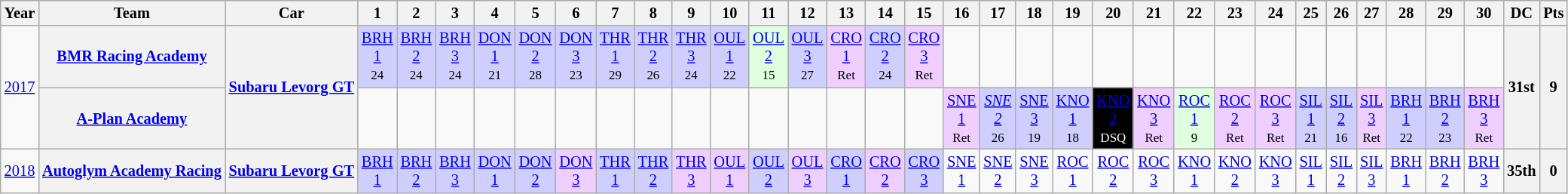<table class="wikitable" style="text-align:center; font-size:85%">
<tr>
<th>Year</th>
<th>Team</th>
<th>Car</th>
<th>1</th>
<th>2</th>
<th>3</th>
<th>4</th>
<th>5</th>
<th>6</th>
<th>7</th>
<th>8</th>
<th>9</th>
<th>10</th>
<th>11</th>
<th>12</th>
<th>13</th>
<th>14</th>
<th>15</th>
<th>16</th>
<th>17</th>
<th>18</th>
<th>19</th>
<th>20</th>
<th>21</th>
<th>22</th>
<th>23</th>
<th>24</th>
<th>25</th>
<th>26</th>
<th>27</th>
<th>28</th>
<th>29</th>
<th>30</th>
<th>DC</th>
<th>Pts</th>
</tr>
<tr>
<td rowspan=2><a href='#'>2017</a></td>
<th nowrap><a href='#'>BMR Racing Academy</a></th>
<th rowspan=2 nowrap><a href='#'>Subaru Levorg GT</a></th>
<td style="background:#CFCFFF;"><a href='#'>BRH<br>1</a><br><small>24</small></td>
<td style="background:#CFCFFF;"><a href='#'>BRH<br>2</a><br><small>24</small></td>
<td style="background:#CFCFFF;"><a href='#'>BRH<br>3</a><br><small>24</small></td>
<td style="background:#CFCFFF;"><a href='#'>DON<br>1</a><br><small>21</small></td>
<td style="background:#CFCFFF;"><a href='#'>DON<br>2</a><br><small>28</small></td>
<td style="background:#CFCFFF;"><a href='#'>DON<br>3</a><br><small>23</small></td>
<td style="background:#CFCFFF;"><a href='#'>THR<br>1</a><br><small>29</small></td>
<td style="background:#CFCFFF;"><a href='#'>THR<br>2</a><br><small>26</small></td>
<td style="background:#CFCFFF;"><a href='#'>THR<br>3</a><br><small>24</small></td>
<td style="background:#CFCFFF;"><a href='#'>OUL<br>1</a><br><small>22</small></td>
<td style="background:#DFFFDF;"><a href='#'>OUL<br>2</a><br><small>15</small></td>
<td style="background:#CFCFFF;"><a href='#'>OUL<br>3</a><br><small>27</small></td>
<td style="background:#EFCFFF;"><a href='#'>CRO<br>1</a><br><small>Ret</small></td>
<td style="background:#CFCFFF;"><a href='#'>CRO<br>2</a><br><small>24</small></td>
<td style="background:#EFCFFF;"><a href='#'>CRO<br>3</a><br><small>Ret</small></td>
<td></td>
<td></td>
<td></td>
<td></td>
<td></td>
<td></td>
<td></td>
<td></td>
<td></td>
<td></td>
<td></td>
<td></td>
<td></td>
<td></td>
<td></td>
<th rowspan=2>31st</th>
<th rowspan=2>9</th>
</tr>
<tr>
<th nowrap><a href='#'>A-Plan Academy</a></th>
<td></td>
<td></td>
<td></td>
<td></td>
<td></td>
<td></td>
<td></td>
<td></td>
<td></td>
<td></td>
<td></td>
<td></td>
<td></td>
<td></td>
<td></td>
<td style="background:#EFCFFF;"><a href='#'>SNE<br>1</a><br><small>Ret</small></td>
<td style="background:#CFCFFF;"><em><a href='#'>SNE<br>2</a></em><br><small>26</small></td>
<td style="background:#CFCFFF;"><a href='#'>SNE<br>3</a><br><small>19</small></td>
<td style="background:#CFCFFF;"><a href='#'>KNO<br>1</a><br><small>18</small></td>
<td style="background:#000000; color:white"><a href='#'><span>KNO<br>2</span></a><br><small>DSQ</small></td>
<td style="background:#EFCFFF;"><a href='#'>KNO<br>3</a><br><small>Ret</small></td>
<td style="background:#DFFFDF;"><a href='#'>ROC<br>1</a><br><small>9</small></td>
<td style="background:#EFCFFF;"><a href='#'>ROC<br>2</a><br><small>Ret</small></td>
<td style="background:#EFCFFF;"><a href='#'>ROC<br>3</a><br><small>Ret</small></td>
<td style="background:#CFCFFF;"><a href='#'>SIL<br>1</a><br><small>21</small></td>
<td style="background:#CFCFFF;"><a href='#'>SIL<br>2</a><br><small>16</small></td>
<td style="background:#EFCFFF;"><a href='#'>SIL<br>3</a><br><small>Ret</small></td>
<td style="background:#CFCFFF;"><a href='#'>BRH<br>1</a><br><small>22</small></td>
<td style="background:#CFCFFF;"><a href='#'>BRH<br>2</a><br><small>23</small></td>
<td style="background:#EFCFFF;"><a href='#'>BRH<br>3</a><br><small>Ret</small></td>
</tr>
<tr>
<td><a href='#'>2018</a></td>
<th nowrap><a href='#'>Autoglym Academy Racing</a></th>
<th nowrap><a href='#'>Subaru Levorg GT</a></th>
<td style="background:#CFCFFF;"><a href='#'>BRH<br>1</a><br></td>
<td style="background:#CFCFFF;"><a href='#'>BRH<br>2</a><br></td>
<td style="background:#CFCFFF;"><a href='#'>BRH<br>3</a><br></td>
<td style="background:#CFCFFF;"><a href='#'>DON<br>1</a><br></td>
<td style="background:#CFCFFF;"><a href='#'>DON<br>2</a><br></td>
<td style="background:#EFCFFF;"><a href='#'>DON<br>3</a><br></td>
<td style="background:#CFCFFF;"><a href='#'>THR<br>1</a><br></td>
<td style="background:#CFCFFF;"><a href='#'>THR<br>2</a><br></td>
<td style="background:#EFCFFF;"><a href='#'>THR<br>3</a><br></td>
<td style="background:#EFCFFF;"><a href='#'>OUL<br>1</a><br></td>
<td style="background:#CFCFFF;"><a href='#'>OUL<br>2</a><br></td>
<td style="background:#EFCFFF;"><a href='#'>OUL<br>3</a><br></td>
<td style="background:#CFCFFF;"><a href='#'>CRO<br>1</a><br></td>
<td style="background:#EFCFFF;"><a href='#'>CRO<br>2</a><br></td>
<td style="background:#CFCFFF;"><a href='#'>CRO<br>3</a><br></td>
<td><a href='#'>SNE<br>1</a></td>
<td><a href='#'>SNE<br>2</a></td>
<td><a href='#'>SNE<br>3</a></td>
<td><a href='#'>ROC<br>1</a></td>
<td><a href='#'>ROC<br>2</a></td>
<td><a href='#'>ROC<br>3</a></td>
<td><a href='#'>KNO<br>1</a></td>
<td><a href='#'>KNO<br>2</a></td>
<td><a href='#'>KNO<br>3</a></td>
<td><a href='#'>SIL<br>1</a></td>
<td><a href='#'>SIL<br>2</a></td>
<td><a href='#'>SIL<br>3</a></td>
<td><a href='#'>BRH<br>1</a></td>
<td><a href='#'>BRH<br>2</a></td>
<td><a href='#'>BRH<br>3</a></td>
<th>35th</th>
<th>0</th>
</tr>
</table>
